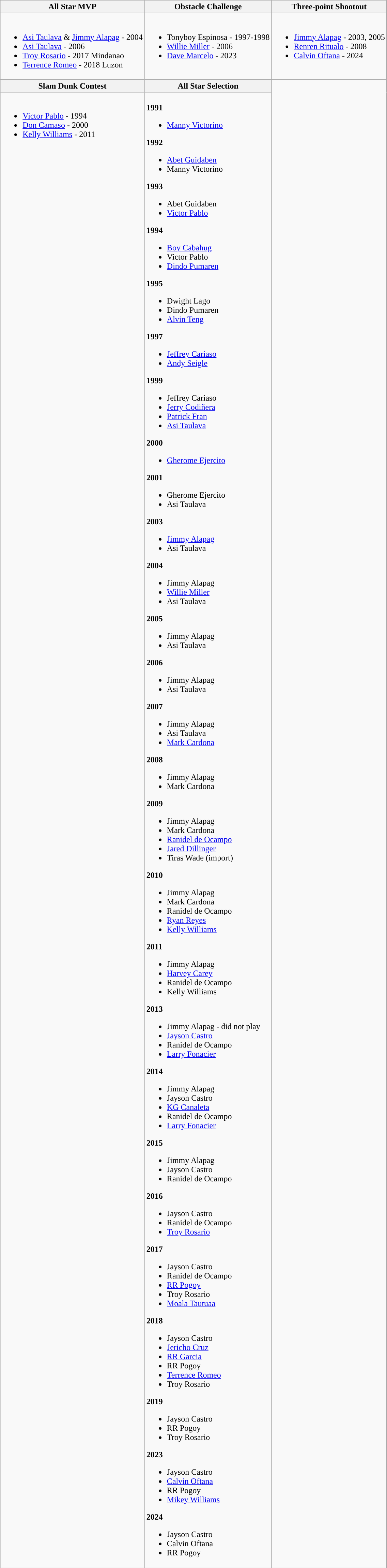<table class=wikitable>
<tr>
<th>All Star MVP</th>
<th>Obstacle Challenge</th>
<th>Three-point Shootout</th>
</tr>
<tr>
<td valign="top"><br><ul><li><a href='#'>Asi Taulava</a> & <a href='#'>Jimmy Alapag</a> - 2004</li><li><a href='#'>Asi Taulava</a> - 2006</li><li><a href='#'>Troy Rosario</a> - 2017 Mindanao</li><li><a href='#'>Terrence Romeo</a> - 2018 Luzon</li></ul></td>
<td valign="top"><br><ul><li>Tonyboy Espinosa - 1997-1998</li><li><a href='#'>Willie Miller</a> - 2006</li><li><a href='#'>Dave Marcelo</a> - 2023</li></ul></td>
<td valign="top"><br><ul><li><a href='#'>Jimmy Alapag</a> - 2003, 2005</li><li><a href='#'>Renren Ritualo</a> - 2008</li><li><a href='#'>Calvin Oftana</a> - 2024</li></ul></td>
</tr>
<tr>
<th>Slam Dunk Contest</th>
<th>All Star Selection</th>
</tr>
<tr>
<td valign="top"><br><ul><li><a href='#'>Victor Pablo</a> - 1994</li><li><a href='#'>Don Camaso</a> - 2000</li><li><a href='#'>Kelly Williams</a> - 2011</li></ul></td>
<td valign="top"><br><strong>1991</strong><ul><li><a href='#'>Manny Victorino</a></li></ul><strong>1992</strong><ul><li><a href='#'>Abet Guidaben</a></li><li>Manny Victorino</li></ul><strong>1993</strong><ul><li>Abet Guidaben</li><li><a href='#'>Victor Pablo</a></li></ul><strong>1994</strong><ul><li><a href='#'>Boy Cabahug</a></li><li>Victor Pablo</li><li><a href='#'>Dindo Pumaren</a></li></ul><strong>1995</strong><ul><li>Dwight Lago</li><li>Dindo Pumaren</li><li><a href='#'>Alvin Teng</a></li></ul><strong>1997</strong><ul><li><a href='#'>Jeffrey Cariaso</a></li><li><a href='#'>Andy Seigle</a></li></ul><strong>1999</strong><ul><li>Jeffrey Cariaso</li><li><a href='#'>Jerry Codiñera</a></li><li><a href='#'>Patrick Fran</a></li><li><a href='#'>Asi Taulava</a></li></ul><strong>2000</strong><ul><li><a href='#'>Gherome Ejercito</a></li></ul><strong>2001</strong><ul><li>Gherome Ejercito</li><li>Asi Taulava</li></ul><strong>2003</strong><ul><li><a href='#'>Jimmy Alapag</a></li><li>Asi Taulava</li></ul><strong>2004</strong><ul><li>Jimmy Alapag</li><li><a href='#'>Willie Miller</a></li><li>Asi Taulava</li></ul><strong>2005</strong><ul><li>Jimmy Alapag</li><li>Asi Taulava</li></ul><strong>2006</strong><ul><li>Jimmy Alapag</li><li>Asi Taulava</li></ul><strong>2007</strong><ul><li>Jimmy Alapag</li><li>Asi Taulava</li><li><a href='#'>Mark Cardona</a></li></ul><strong>2008</strong><ul><li>Jimmy Alapag</li><li>Mark Cardona</li></ul><strong>2009</strong><ul><li>Jimmy Alapag</li><li>Mark Cardona</li><li><a href='#'>Ranidel de Ocampo</a></li><li><a href='#'>Jared Dillinger</a></li><li>Tiras Wade (import)</li></ul><strong>2010</strong><ul><li>Jimmy Alapag</li><li>Mark Cardona</li><li>Ranidel de Ocampo</li><li><a href='#'>Ryan Reyes</a></li><li><a href='#'>Kelly Williams</a></li></ul><strong>2011</strong><ul><li>Jimmy Alapag</li><li><a href='#'>Harvey Carey</a></li><li>Ranidel de Ocampo</li><li>Kelly Williams</li></ul><strong>2013</strong><ul><li>Jimmy Alapag - did not play</li><li><a href='#'>Jayson Castro</a></li><li>Ranidel de Ocampo</li><li><a href='#'>Larry Fonacier</a></li></ul><strong>2014</strong><ul><li>Jimmy Alapag</li><li>Jayson Castro</li><li><a href='#'>KG Canaleta</a></li><li>Ranidel de Ocampo</li><li><a href='#'>Larry Fonacier</a></li></ul><strong>2015</strong><ul><li>Jimmy Alapag</li><li>Jayson Castro</li><li>Ranidel de Ocampo</li></ul><strong>2016</strong><ul><li>Jayson Castro</li><li>Ranidel de Ocampo</li><li><a href='#'>Troy Rosario</a></li></ul><strong>2017</strong><ul><li>Jayson Castro</li><li>Ranidel de Ocampo</li><li><a href='#'>RR Pogoy</a></li><li>Troy Rosario</li><li><a href='#'>Moala Tautuaa</a></li></ul><strong>2018</strong><ul><li>Jayson Castro</li><li><a href='#'>Jericho Cruz</a></li><li><a href='#'>RR Garcia</a></li><li>RR Pogoy</li><li><a href='#'>Terrence Romeo</a></li><li>Troy Rosario</li></ul><strong>2019</strong><ul><li>Jayson Castro</li><li>RR Pogoy</li><li>Troy Rosario</li></ul><strong>2023</strong><ul><li>Jayson Castro</li><li><a href='#'>Calvin Oftana</a></li><li>RR Pogoy</li><li><a href='#'>Mikey Williams</a></li></ul><strong>2024</strong><ul><li>Jayson Castro</li><li>Calvin Oftana</li><li>RR Pogoy</li></ul></td>
</tr>
</table>
